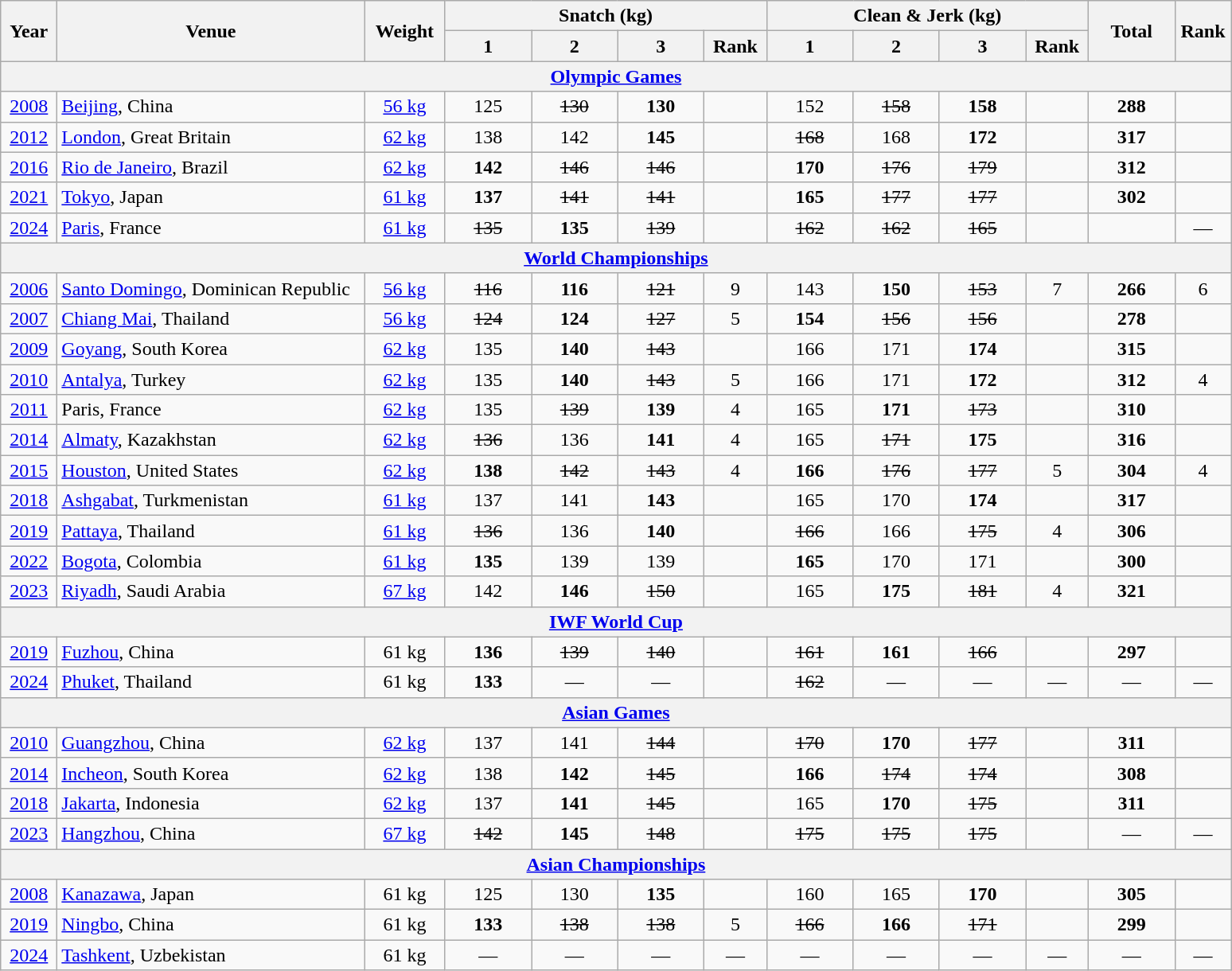<table class="wikitable" style="text-align:center;">
<tr>
<th rowspan=2 width=40>Year</th>
<th rowspan=2 width=250>Venue</th>
<th rowspan=2 width=60>Weight</th>
<th colspan=4>Snatch (kg)</th>
<th colspan=4>Clean & Jerk (kg)</th>
<th rowspan=2 width=65>Total</th>
<th rowspan=2 width=40>Rank</th>
</tr>
<tr>
<th width=65>1</th>
<th width=65>2</th>
<th width=65>3</th>
<th width=45>Rank</th>
<th width=65>1</th>
<th width=65>2</th>
<th width=65>3</th>
<th width=45>Rank</th>
</tr>
<tr>
<th colspan=13><a href='#'>Olympic Games</a></th>
</tr>
<tr>
<td><a href='#'>2008</a></td>
<td align=left><a href='#'>Beijing</a>, China</td>
<td><a href='#'>56 kg</a></td>
<td>125</td>
<td><s>130</s></td>
<td><strong>130</strong></td>
<td></td>
<td>152</td>
<td><s>158</s></td>
<td><strong>158</strong></td>
<td></td>
<td><strong>288</strong></td>
<td></td>
</tr>
<tr>
<td><a href='#'>2012</a></td>
<td align=left><a href='#'>London</a>, Great Britain</td>
<td><a href='#'>62 kg</a></td>
<td>138</td>
<td>142</td>
<td><strong>145</strong></td>
<td></td>
<td><s>168</s></td>
<td>168</td>
<td><strong>172</strong></td>
<td></td>
<td><strong>317</strong></td>
<td></td>
</tr>
<tr>
<td><a href='#'>2016</a></td>
<td align=left><a href='#'>Rio de Janeiro</a>, Brazil</td>
<td><a href='#'>62 kg</a></td>
<td><strong>142</strong></td>
<td><s>146</s></td>
<td><s>146</s></td>
<td></td>
<td><strong>170</strong></td>
<td><s>176</s></td>
<td><s>179</s></td>
<td></td>
<td><strong>312</strong></td>
<td></td>
</tr>
<tr>
<td><a href='#'>2021</a></td>
<td align=left><a href='#'>Tokyo</a>, Japan</td>
<td><a href='#'>61 kg</a></td>
<td><strong>137</strong></td>
<td><s>141</s></td>
<td><s>141</s></td>
<td></td>
<td><strong>165</strong></td>
<td><s>177</s></td>
<td><s>177</s></td>
<td></td>
<td><strong>302</strong></td>
<td></td>
</tr>
<tr>
<td><a href='#'>2024</a></td>
<td align=left><a href='#'>Paris</a>, France</td>
<td><a href='#'>61 kg</a></td>
<td><s>135</s></td>
<td><strong>135</strong></td>
<td><s>139</s></td>
<td></td>
<td><s>162</s></td>
<td><s>162</s></td>
<td><s>165</s></td>
<td></td>
<td></td>
<td>—</td>
</tr>
<tr>
<th colspan=15><a href='#'>World Championships</a></th>
</tr>
<tr>
<td><a href='#'>2006</a></td>
<td align=left><a href='#'>Santo Domingo</a>, Dominican Republic</td>
<td><a href='#'>56 kg</a></td>
<td><s>116</s></td>
<td><strong>116</strong></td>
<td><s>121</s></td>
<td>9</td>
<td>143</td>
<td><strong>150</strong></td>
<td><s>153</s></td>
<td>7</td>
<td><strong>266</strong></td>
<td>6</td>
</tr>
<tr>
<td><a href='#'>2007</a></td>
<td align=left><a href='#'>Chiang Mai</a>, Thailand</td>
<td><a href='#'>56 kg</a></td>
<td><s>124</s></td>
<td><strong>124</strong></td>
<td><s>127</s></td>
<td>5</td>
<td><strong>154</strong></td>
<td><s>156</s></td>
<td><s>156</s></td>
<td></td>
<td><strong>278</strong></td>
<td></td>
</tr>
<tr>
<td><a href='#'>2009</a></td>
<td align=left><a href='#'>Goyang</a>, South Korea</td>
<td><a href='#'>62 kg</a></td>
<td>135</td>
<td><strong>140</strong></td>
<td><s>143</s></td>
<td></td>
<td>166</td>
<td>171</td>
<td><strong>174</strong></td>
<td></td>
<td><strong>315</strong></td>
<td></td>
</tr>
<tr>
<td><a href='#'>2010</a></td>
<td align=left><a href='#'>Antalya</a>, Turkey</td>
<td><a href='#'>62 kg</a></td>
<td>135</td>
<td><strong>140</strong></td>
<td><s>143</s></td>
<td>5</td>
<td>166</td>
<td>171</td>
<td><strong>172</strong></td>
<td></td>
<td><strong>312</strong></td>
<td>4</td>
</tr>
<tr>
<td><a href='#'>2011</a></td>
<td align=left>Paris, France</td>
<td><a href='#'>62 kg</a></td>
<td>135</td>
<td><s>139</s></td>
<td><strong>139</strong></td>
<td>4</td>
<td>165</td>
<td><strong>171</strong></td>
<td><s>173</s></td>
<td></td>
<td><strong>310</strong></td>
<td></td>
</tr>
<tr>
<td><a href='#'>2014</a></td>
<td align=left><a href='#'>Almaty</a>, Kazakhstan</td>
<td><a href='#'>62 kg</a></td>
<td><s>136</s></td>
<td>136</td>
<td><strong>141</strong></td>
<td>4</td>
<td>165</td>
<td><s>171</s></td>
<td><strong>175</strong></td>
<td></td>
<td><strong>316</strong></td>
<td></td>
</tr>
<tr>
<td><a href='#'>2015</a></td>
<td align=left><a href='#'>Houston</a>, United States</td>
<td><a href='#'>62 kg</a></td>
<td><strong>138</strong></td>
<td><s>142</s></td>
<td><s>143</s></td>
<td>4</td>
<td><strong>166</strong></td>
<td><s>176</s></td>
<td><s>177</s></td>
<td>5</td>
<td><strong>304</strong></td>
<td>4</td>
</tr>
<tr>
<td><a href='#'>2018</a></td>
<td align=left><a href='#'>Ashgabat</a>, Turkmenistan</td>
<td><a href='#'>61 kg</a></td>
<td>137</td>
<td>141</td>
<td><strong>143</strong></td>
<td></td>
<td>165</td>
<td>170</td>
<td><strong>174</strong></td>
<td></td>
<td><strong>317</strong></td>
<td></td>
</tr>
<tr>
<td><a href='#'>2019</a></td>
<td align=left><a href='#'>Pattaya</a>, Thailand</td>
<td><a href='#'>61 kg</a></td>
<td><s>136</s></td>
<td>136</td>
<td><strong>140</strong></td>
<td></td>
<td><s>166</s></td>
<td>166</td>
<td><s>175</s></td>
<td>4</td>
<td><strong>306</strong></td>
<td></td>
</tr>
<tr>
<td><a href='#'>2022</a></td>
<td align=left><a href='#'>Bogota</a>, Colombia</td>
<td><a href='#'>61 kg</a></td>
<td><strong>135</strong></td>
<td>139</td>
<td>139</td>
<td></td>
<td><strong>165</strong></td>
<td>170</td>
<td>171</td>
<td></td>
<td><strong>300</strong></td>
<td></td>
</tr>
<tr>
<td><a href='#'>2023</a></td>
<td align=left><a href='#'>Riyadh</a>, Saudi Arabia</td>
<td><a href='#'>67 kg</a></td>
<td>142</td>
<td><strong>146</strong></td>
<td><s>150</s></td>
<td></td>
<td>165</td>
<td><strong>175</strong></td>
<td><s>181</s></td>
<td>4</td>
<td><strong>321</strong></td>
<td></td>
</tr>
<tr>
<th colspan=13><a href='#'>IWF World Cup</a></th>
</tr>
<tr>
<td><a href='#'>2019</a></td>
<td align=left><a href='#'>Fuzhou</a>, China</td>
<td>61 kg</td>
<td><strong>136</strong></td>
<td><s>139</s></td>
<td><s>140</s></td>
<td></td>
<td><s>161</s></td>
<td><strong>161</strong></td>
<td><s>166</s></td>
<td></td>
<td><strong>297</strong></td>
<td></td>
</tr>
<tr>
<td><a href='#'>2024</a></td>
<td align=left><a href='#'>Phuket</a>, Thailand</td>
<td>61 kg</td>
<td><strong>133</strong></td>
<td>—</td>
<td>—</td>
<td></td>
<td><s>162</s></td>
<td>—</td>
<td>—</td>
<td>—</td>
<td>—</td>
<td>—</td>
</tr>
<tr>
<th colspan=13><a href='#'>Asian Games</a></th>
</tr>
<tr>
<td><a href='#'>2010</a></td>
<td align=left><a href='#'>Guangzhou</a>, China</td>
<td><a href='#'>62 kg</a></td>
<td>137</td>
<td>141</td>
<td><s>144</s></td>
<td></td>
<td><s>170</s></td>
<td><strong>170</strong></td>
<td><s>177</s></td>
<td></td>
<td><strong>311</strong></td>
<td></td>
</tr>
<tr>
<td><a href='#'>2014</a></td>
<td align=left><a href='#'>Incheon</a>, South Korea</td>
<td><a href='#'>62 kg</a></td>
<td>138</td>
<td><strong>142</strong></td>
<td><s>145</s></td>
<td></td>
<td><strong>166</strong></td>
<td><s>174</s></td>
<td><s>174</s></td>
<td></td>
<td><strong>308</strong></td>
<td></td>
</tr>
<tr>
<td><a href='#'>2018</a></td>
<td align=left><a href='#'>Jakarta</a>, Indonesia</td>
<td><a href='#'>62 kg</a></td>
<td>137</td>
<td><strong>141</strong></td>
<td><s>145</s></td>
<td></td>
<td>165</td>
<td><strong>170</strong></td>
<td><s>175</s></td>
<td></td>
<td><strong>311</strong></td>
<td></td>
</tr>
<tr>
<td><a href='#'>2023</a></td>
<td align=left><a href='#'>Hangzhou</a>, China</td>
<td><a href='#'>67 kg</a></td>
<td><s>142</s></td>
<td><strong>145</strong></td>
<td><s>148</s></td>
<td></td>
<td><s>175</s></td>
<td><s>175</s></td>
<td><s>175</s></td>
<td></td>
<td>—</td>
<td>—</td>
</tr>
<tr>
<th colspan=13><a href='#'>Asian Championships</a></th>
</tr>
<tr>
<td><a href='#'>2008</a></td>
<td align=left><a href='#'>Kanazawa</a>, Japan</td>
<td>61 kg</td>
<td>125</td>
<td>130</td>
<td><strong>135</strong></td>
<td></td>
<td>160</td>
<td>165</td>
<td><strong>170</strong></td>
<td></td>
<td><strong>305</strong></td>
<td></td>
</tr>
<tr>
<td><a href='#'>2019</a></td>
<td align=left><a href='#'>Ningbo</a>, China</td>
<td>61 kg</td>
<td><strong>133</strong></td>
<td><s>138</s></td>
<td><s>138</s></td>
<td>5</td>
<td><s>166</s></td>
<td><strong>166</strong></td>
<td><s>171</s></td>
<td></td>
<td><strong>299</strong></td>
<td></td>
</tr>
<tr>
<td><a href='#'>2024</a></td>
<td align=left><a href='#'>Tashkent</a>, Uzbekistan</td>
<td>61 kg</td>
<td>—</td>
<td>—</td>
<td>—</td>
<td>—</td>
<td>—</td>
<td>—</td>
<td>—</td>
<td>—</td>
<td>—</td>
<td>—</td>
</tr>
</table>
